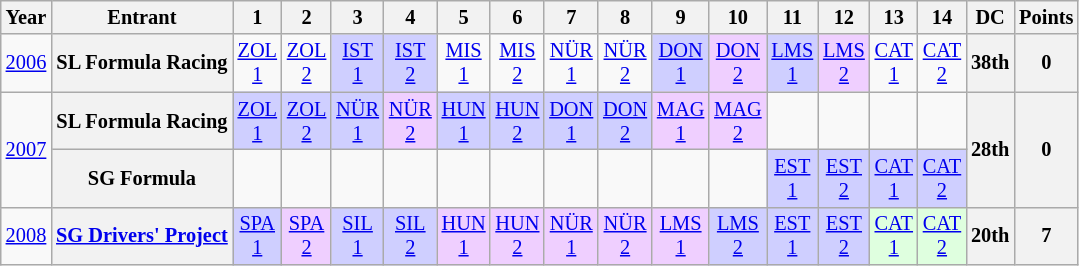<table class="wikitable" style="text-align:center; font-size:85%">
<tr>
<th>Year</th>
<th>Entrant</th>
<th>1</th>
<th>2</th>
<th>3</th>
<th>4</th>
<th>5</th>
<th>6</th>
<th>7</th>
<th>8</th>
<th>9</th>
<th>10</th>
<th>11</th>
<th>12</th>
<th>13</th>
<th>14</th>
<th>DC</th>
<th>Points</th>
</tr>
<tr>
<td><a href='#'>2006</a></td>
<th nowrap>SL Formula Racing</th>
<td style="background:#;"><a href='#'>ZOL<br>1</a><br></td>
<td style="background:#;"><a href='#'>ZOL<br>2</a><br></td>
<td style="background:#cfcfff;"><a href='#'>IST<br>1</a><br></td>
<td style="background:#cfcfff;"><a href='#'>IST<br>2</a><br></td>
<td style="background:#;"><a href='#'>MIS<br>1</a><br></td>
<td style="background:#;"><a href='#'>MIS<br>2</a><br></td>
<td style="background:#;"><a href='#'>NÜR<br>1</a><br></td>
<td style="background:#;"><a href='#'>NÜR<br>2</a><br></td>
<td style="background:#cfcfff;"><a href='#'>DON<br>1</a><br></td>
<td style="background:#efcfff;"><a href='#'>DON<br>2</a><br></td>
<td style="background:#cfcfff;"><a href='#'>LMS<br>1</a><br></td>
<td style="background:#efcfff;"><a href='#'>LMS<br>2</a><br></td>
<td style="background:#;"><a href='#'>CAT<br>1</a><br></td>
<td style="background:#;"><a href='#'>CAT<br>2</a><br></td>
<th>38th</th>
<th>0</th>
</tr>
<tr>
<td rowspan="2"><a href='#'>2007</a></td>
<th nowrap>SL Formula Racing</th>
<td style="background:#cfcfff;"><a href='#'>ZOL<br>1</a><br></td>
<td style="background:#cfcfff;"><a href='#'>ZOL<br>2</a><br></td>
<td style="background:#cfcfff;"><a href='#'>NÜR<br>1</a><br></td>
<td style="background:#efcfff;"><a href='#'>NÜR<br>2</a><br></td>
<td style="background:#cfcfff;"><a href='#'>HUN<br>1</a><br></td>
<td style="background:#cfcfff;"><a href='#'>HUN<br>2</a><br></td>
<td style="background:#cfcfff;"><a href='#'>DON<br>1</a><br></td>
<td style="background:#cfcfff;"><a href='#'>DON<br>2</a><br></td>
<td style="background:#efcfff;"><a href='#'>MAG<br>1</a><br></td>
<td style="background:#efcfff;"><a href='#'>MAG<br>2</a><br></td>
<td></td>
<td></td>
<td></td>
<td></td>
<th rowspan="2">28th</th>
<th rowspan="2">0</th>
</tr>
<tr>
<th nowrap>SG Formula</th>
<td></td>
<td></td>
<td></td>
<td></td>
<td></td>
<td></td>
<td></td>
<td></td>
<td></td>
<td></td>
<td style="background:#cfcfff;"><a href='#'>EST<br>1</a><br></td>
<td style="background:#cfcfff;"><a href='#'>EST<br>2</a><br></td>
<td style="background:#cfcfff;"><a href='#'>CAT<br>1</a><br></td>
<td style="background:#cfcfff;"><a href='#'>CAT<br>2</a><br></td>
</tr>
<tr>
<td><a href='#'>2008</a></td>
<th nowrap><a href='#'>SG Drivers' Project</a></th>
<td style="background:#cfcfff;"><a href='#'>SPA<br>1</a><br></td>
<td style="background:#efcfff;"><a href='#'>SPA<br>2</a><br></td>
<td style="background:#cfcfff;"><a href='#'>SIL<br>1</a><br></td>
<td style="background:#cfcfff;"><a href='#'>SIL<br>2</a><br></td>
<td style="background:#efcfff;"><a href='#'>HUN<br>1</a><br></td>
<td style="background:#efcfff;"><a href='#'>HUN<br>2</a><br></td>
<td style="background:#efcfff;"><a href='#'>NÜR<br>1</a><br></td>
<td style="background:#efcfff;"><a href='#'>NÜR<br>2</a><br></td>
<td style="background:#efcfff;"><a href='#'>LMS<br>1</a><br></td>
<td style="background:#cfcfff;"><a href='#'>LMS<br>2</a><br></td>
<td style="background:#cfcfff;"><a href='#'>EST<br>1</a><br></td>
<td style="background:#cfcfff;"><a href='#'>EST<br>2</a><br></td>
<td style="background:#dfffdf;"><a href='#'>CAT<br>1</a><br></td>
<td style="background:#dfffdf;"><a href='#'>CAT<br>2</a><br></td>
<th>20th</th>
<th>7</th>
</tr>
</table>
